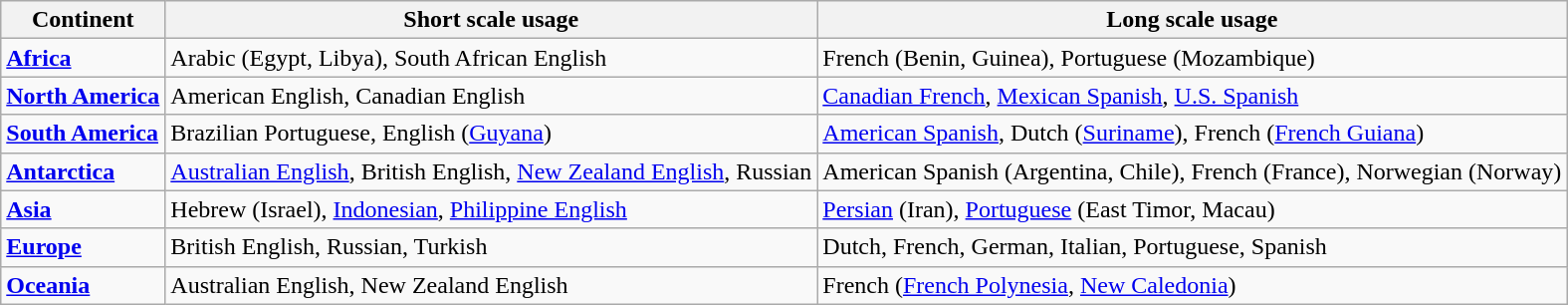<table class="wikitable">
<tr>
<th>Continent</th>
<th>Short scale usage</th>
<th>Long scale usage</th>
</tr>
<tr>
<td><strong><a href='#'>Africa</a></strong></td>
<td>Arabic (Egypt, Libya),  South African English</td>
<td>French (Benin, Guinea), Portuguese (Mozambique)</td>
</tr>
<tr>
<td><strong><a href='#'>North America</a></strong></td>
<td>American English, Canadian English</td>
<td><a href='#'>Canadian French</a>, <a href='#'>Mexican Spanish</a>, <a href='#'>U.S. Spanish</a></td>
</tr>
<tr>
<td><strong><a href='#'>South America</a></strong></td>
<td>Brazilian Portuguese, English (<a href='#'>Guyana</a>)</td>
<td><a href='#'>American Spanish</a>, Dutch (<a href='#'>Suriname</a>), French (<a href='#'>French Guiana</a>)</td>
</tr>
<tr>
<td><strong><a href='#'>Antarctica</a></strong></td>
<td><a href='#'>Australian English</a>, British English, <a href='#'>New Zealand English</a>, Russian</td>
<td>American Spanish (Argentina, Chile), French (France), Norwegian (Norway)</td>
</tr>
<tr>
<td><strong><a href='#'>Asia</a></strong></td>
<td>Hebrew (Israel), <a href='#'>Indonesian</a>, <a href='#'>Philippine English</a></td>
<td><a href='#'>Persian</a> (Iran), <a href='#'>Portuguese</a> (East Timor, Macau)</td>
</tr>
<tr>
<td><strong><a href='#'>Europe</a></strong></td>
<td>British English, Russian, Turkish</td>
<td>Dutch, French, German, Italian, Portuguese, Spanish</td>
</tr>
<tr>
<td><strong><a href='#'>Oceania</a></strong></td>
<td>Australian English, New Zealand English</td>
<td>French (<a href='#'>French Polynesia</a>, <a href='#'>New Caledonia</a>)</td>
</tr>
</table>
